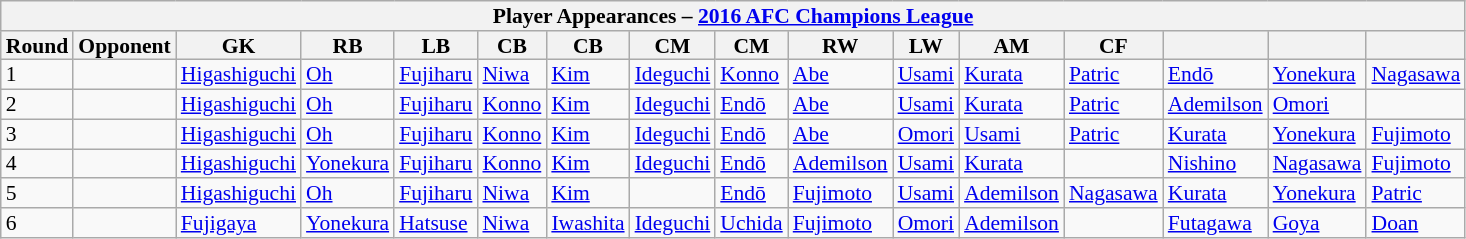<table class="wikitable"  style="text-align:left; line-height:90%; font-size:90%; width:60%;">
<tr>
<th colspan=16>Player Appearances – <a href='#'>2016 AFC Champions League</a></th>
</tr>
<tr>
<th style="width:5%;">Round</th>
<th style="width:20%;">Opponent</th>
<th style="width:5%;">GK</th>
<th style="width:5%;">RB</th>
<th style="width:5%;">LB</th>
<th style="width:5%;">CB</th>
<th style="width:5%;">CB</th>
<th style="width:5%;">CM</th>
<th style="width:5%;">CM</th>
<th style="width:5%;">RW</th>
<th style="width:5%;">LW</th>
<th style="width:5%;">AM</th>
<th style="width:5%;">CF</th>
<th style="width:5%;"></th>
<th style="width:5%;"></th>
<th style="width:5%;"></th>
</tr>
<tr>
<td align=centre>1</td>
<td align=left></td>
<td><a href='#'>Higashiguchi</a></td>
<td><a href='#'>Oh</a></td>
<td><a href='#'>Fujiharu</a></td>
<td><a href='#'>Niwa</a></td>
<td><a href='#'>Kim</a></td>
<td><a href='#'>Ideguchi</a></td>
<td><a href='#'>Konno</a></td>
<td><a href='#'>Abe</a></td>
<td><a href='#'>Usami</a></td>
<td><a href='#'>Kurata</a></td>
<td><a href='#'>Patric</a></td>
<td><a href='#'>Endō</a></td>
<td><a href='#'>Yonekura</a></td>
<td><a href='#'>Nagasawa</a></td>
</tr>
<tr>
<td align=centre>2</td>
<td align=left></td>
<td><a href='#'>Higashiguchi</a></td>
<td><a href='#'>Oh</a></td>
<td><a href='#'>Fujiharu</a></td>
<td><a href='#'>Konno</a></td>
<td><a href='#'>Kim</a></td>
<td><a href='#'>Ideguchi</a></td>
<td><a href='#'>Endō</a></td>
<td><a href='#'>Abe</a></td>
<td><a href='#'>Usami</a></td>
<td><a href='#'>Kurata</a></td>
<td><a href='#'>Patric</a></td>
<td><a href='#'>Ademilson</a></td>
<td><a href='#'>Omori</a></td>
<td></td>
</tr>
<tr>
<td align=centre>3</td>
<td align=left></td>
<td><a href='#'>Higashiguchi</a></td>
<td><a href='#'>Oh</a></td>
<td><a href='#'>Fujiharu</a></td>
<td><a href='#'>Konno</a></td>
<td><a href='#'>Kim</a></td>
<td><a href='#'>Ideguchi</a></td>
<td><a href='#'>Endō</a></td>
<td><a href='#'>Abe</a></td>
<td><a href='#'>Omori</a></td>
<td><a href='#'>Usami</a></td>
<td><a href='#'>Patric</a></td>
<td><a href='#'>Kurata</a></td>
<td><a href='#'>Yonekura</a></td>
<td><a href='#'>Fujimoto</a></td>
</tr>
<tr>
<td align=centre>4</td>
<td align=left></td>
<td><a href='#'>Higashiguchi</a></td>
<td><a href='#'>Yonekura</a></td>
<td><a href='#'>Fujiharu</a></td>
<td><a href='#'>Konno</a></td>
<td><a href='#'>Kim</a></td>
<td><a href='#'>Ideguchi</a></td>
<td><a href='#'>Endō</a></td>
<td><a href='#'>Ademilson</a></td>
<td><a href='#'>Usami</a></td>
<td><a href='#'>Kurata</a></td>
<td></td>
<td><a href='#'>Nishino</a></td>
<td><a href='#'>Nagasawa</a></td>
<td><a href='#'>Fujimoto</a></td>
</tr>
<tr>
<td align=centre>5</td>
<td align=left></td>
<td><a href='#'>Higashiguchi</a></td>
<td><a href='#'>Oh</a></td>
<td><a href='#'>Fujiharu</a></td>
<td><a href='#'>Niwa</a></td>
<td><a href='#'>Kim</a></td>
<td></td>
<td><a href='#'>Endō</a></td>
<td><a href='#'>Fujimoto</a></td>
<td><a href='#'>Usami</a></td>
<td><a href='#'>Ademilson</a></td>
<td><a href='#'>Nagasawa</a></td>
<td><a href='#'>Kurata</a></td>
<td><a href='#'>Yonekura</a></td>
<td><a href='#'>Patric</a></td>
</tr>
<tr>
<td align=centre>6</td>
<td align=left></td>
<td><a href='#'>Fujigaya</a></td>
<td><a href='#'>Yonekura</a></td>
<td><a href='#'>Hatsuse</a></td>
<td><a href='#'>Niwa</a></td>
<td><a href='#'>Iwashita</a></td>
<td><a href='#'>Ideguchi</a></td>
<td><a href='#'>Uchida</a></td>
<td><a href='#'>Fujimoto</a></td>
<td><a href='#'>Omori</a></td>
<td><a href='#'>Ademilson</a></td>
<td></td>
<td><a href='#'>Futagawa</a></td>
<td><a href='#'>Goya</a></td>
<td><a href='#'>Doan</a></td>
</tr>
</table>
